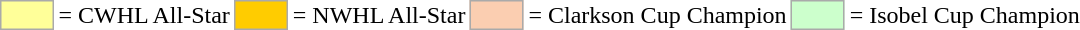<table>
<tr>
<td style="background-color:#ff9; border:1px solid #aaaaaa; width:2em;"></td>
<td>= CWHL All-Star</td>
<td style="background-color:#fc0; border:1px solid #aaaaaa; width:2em;"></td>
<td>= NWHL All-Star</td>
<td style="background-color:#FBCEB1; border:1px solid #aaaaaa; width:2em;"></td>
<td>= Clarkson Cup Champion</td>
<td style="background-color:#cfc; border:1px solid #aaaaaa; width:2em;"></td>
<td>= Isobel Cup Champion</td>
</tr>
</table>
